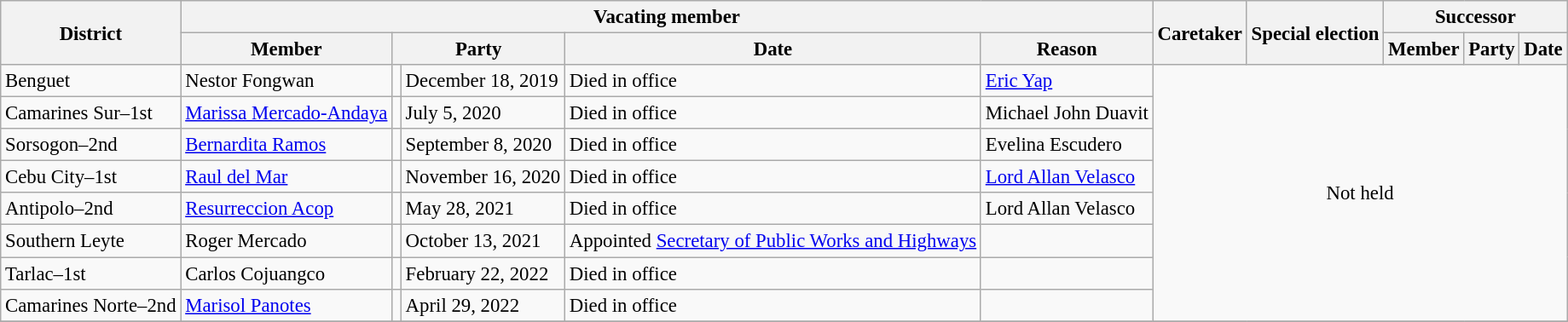<table class=wikitable style="font-size:95%;">
<tr>
<th rowspan="2">District</th>
<th colspan="5">Vacating member</th>
<th rowspan="2">Caretaker</th>
<th rowspan="2">Special election</th>
<th colspan="3">Successor</th>
</tr>
<tr>
<th>Member</th>
<th colspan="2">Party</th>
<th>Date</th>
<th>Reason</th>
<th>Member</th>
<th>Party</th>
<th>Date</th>
</tr>
<tr>
<td>Benguet</td>
<td>Nestor Fongwan</td>
<td></td>
<td>December 18, 2019</td>
<td>Died in office</td>
<td><a href='#'>Eric Yap</a></td>
<td rowspan="8" colspan="5" align="center">Not held</td>
</tr>
<tr>
<td>Camarines Sur–1st</td>
<td><a href='#'>Marissa Mercado-Andaya</a></td>
<td></td>
<td>July 5, 2020</td>
<td>Died in office</td>
<td>Michael John Duavit</td>
</tr>
<tr>
<td>Sorsogon–2nd</td>
<td><a href='#'>Bernardita Ramos</a></td>
<td></td>
<td>September 8, 2020</td>
<td>Died in office</td>
<td>Evelina Escudero</td>
</tr>
<tr>
<td>Cebu City–1st</td>
<td><a href='#'>Raul del Mar</a></td>
<td></td>
<td>November 16, 2020</td>
<td>Died in office</td>
<td><a href='#'>Lord Allan Velasco</a></td>
</tr>
<tr>
<td>Antipolo–2nd</td>
<td><a href='#'>Resurreccion Acop</a></td>
<td></td>
<td>May 28, 2021</td>
<td>Died in office</td>
<td>Lord Allan Velasco</td>
</tr>
<tr>
<td>Southern Leyte</td>
<td>Roger Mercado</td>
<td></td>
<td>October 13, 2021</td>
<td>Appointed <a href='#'>Secretary of Public Works and Highways</a></td>
<td></td>
</tr>
<tr>
<td>Tarlac–1st</td>
<td>Carlos Cojuangco</td>
<td></td>
<td>February 22, 2022</td>
<td>Died in office</td>
<td></td>
</tr>
<tr>
<td>Camarines Norte–2nd</td>
<td><a href='#'>Marisol Panotes</a></td>
<td></td>
<td>April 29, 2022</td>
<td>Died in office</td>
<td></td>
</tr>
<tr>
</tr>
</table>
